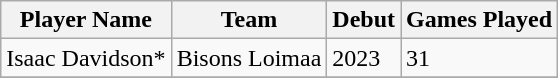<table class="wikitable">
<tr>
<th>Player Name</th>
<th>Team</th>
<th>Debut</th>
<th>Games Played</th>
</tr>
<tr>
<td>Isaac Davidson*</td>
<td>Bisons Loimaa</td>
<td>2023</td>
<td>31</td>
</tr>
<tr>
</tr>
</table>
